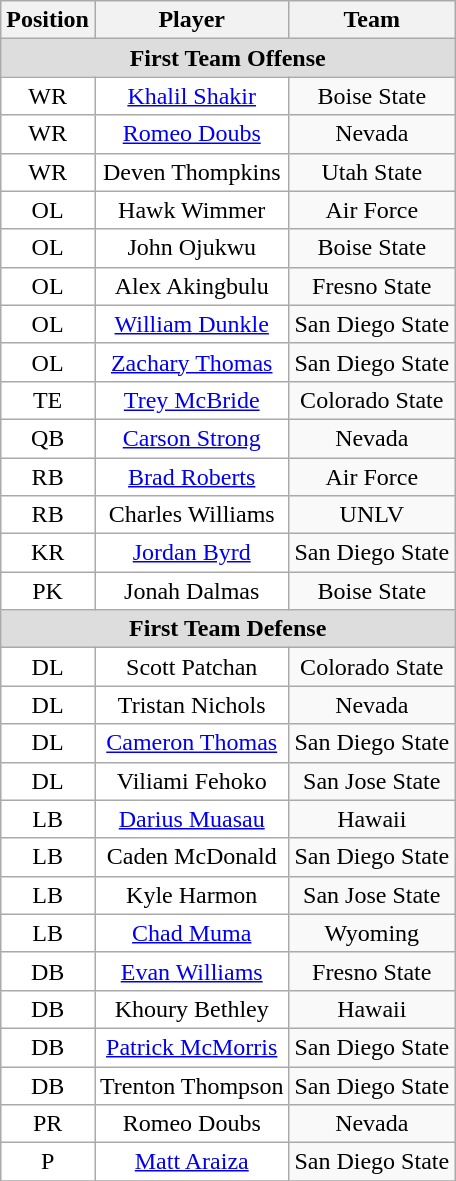<table class="wikitable" border="0">
<tr>
<th>Position</th>
<th>Player</th>
<th>Team</th>
</tr>
<tr>
<td colspan="3" style="text-align:center; background:#ddd;"><strong>First Team Offense </strong></td>
</tr>
<tr style="text-align:center;">
<td style="background:white">WR</td>
<td style="background:white"><a href='#'>Khalil Shakir</a></td>
<td style=>Boise State</td>
</tr>
<tr style="text-align:center;">
<td style="background:white">WR</td>
<td style="background:white"><a href='#'>Romeo Doubs</a></td>
<td style=>Nevada</td>
</tr>
<tr style="text-align:center;">
<td style="background:white">WR</td>
<td style="background:white">Deven Thompkins</td>
<td style=>Utah State</td>
</tr>
<tr style="text-align:center;">
<td style="background:white">OL</td>
<td style="background:white">Hawk Wimmer</td>
<td style=>Air Force</td>
</tr>
<tr style="text-align:center;">
<td style="background:white">OL</td>
<td style="background:white">John Ojukwu</td>
<td style=>Boise State</td>
</tr>
<tr style="text-align:center;">
<td style="background:white">OL</td>
<td style="background:white">Alex Akingbulu</td>
<td style=>Fresno State</td>
</tr>
<tr style="text-align:center;">
<td style="background:white">OL</td>
<td style="background:white"><a href='#'>William Dunkle</a></td>
<td style=>San Diego State</td>
</tr>
<tr style="text-align:center;">
<td style="background:white">OL</td>
<td style="background:white"><a href='#'>Zachary Thomas</a></td>
<td style=>San Diego State</td>
</tr>
<tr style="text-align:center;">
<td style="background:white">TE</td>
<td style="background:white"><a href='#'>Trey McBride</a></td>
<td style=>Colorado State</td>
</tr>
<tr style="text-align:center;">
<td style="background:white">QB</td>
<td style="background:white"><a href='#'>Carson Strong</a></td>
<td style=>Nevada</td>
</tr>
<tr style="text-align:center;">
<td style="background:white">RB</td>
<td style="background:white"><a href='#'>Brad Roberts</a></td>
<td style=>Air Force</td>
</tr>
<tr style="text-align:center;">
<td style="background:white">RB</td>
<td style="background:white">Charles Williams</td>
<td style=>UNLV</td>
</tr>
<tr style="text-align:center;">
<td style="background:white">KR</td>
<td style="background:white"><a href='#'>Jordan Byrd</a></td>
<td style=>San Diego State</td>
</tr>
<tr style="text-align:center;">
<td style="background:white">PK</td>
<td style="background:white">Jonah Dalmas</td>
<td style=>Boise State</td>
</tr>
<tr>
<td colspan="3" style="text-align:center; background:#ddd;"><strong>First Team Defense</strong></td>
</tr>
<tr style="text-align:center;">
<td style="background:white">DL</td>
<td style="background:white">Scott Patchan</td>
<td style=>Colorado State</td>
</tr>
<tr style="text-align:center;">
<td style="background:white">DL</td>
<td style="background:white">Tristan Nichols</td>
<td style=>Nevada</td>
</tr>
<tr style="text-align:center;">
<td style="background:white">DL</td>
<td style="background:white"><a href='#'>Cameron Thomas</a></td>
<td style=>San Diego State</td>
</tr>
<tr style="text-align:center;">
<td style="background:white">DL</td>
<td style="background:white">Viliami Fehoko</td>
<td style=>San Jose State</td>
</tr>
<tr style="text-align:center;">
<td style="background:white">LB</td>
<td style="background:white"><a href='#'>Darius Muasau</a></td>
<td style=>Hawaii</td>
</tr>
<tr style="text-align:center;">
<td style="background:white">LB</td>
<td style="background:white">Caden McDonald</td>
<td style=>San Diego State</td>
</tr>
<tr style="text-align:center;">
<td style="background:white">LB</td>
<td style="background:white">Kyle Harmon</td>
<td style=>San Jose State</td>
</tr>
<tr style="text-align:center;">
<td style="background:white">LB</td>
<td style="background:white"><a href='#'>Chad Muma</a></td>
<td style=>Wyoming</td>
</tr>
<tr style="text-align:center;">
<td style="background:white">DB</td>
<td style="background:white"><a href='#'>Evan Williams</a></td>
<td style=>Fresno State</td>
</tr>
<tr style="text-align:center;">
<td style="background:white">DB</td>
<td style="background:white">Khoury Bethley</td>
<td style=>Hawaii</td>
</tr>
<tr style="text-align:center;">
<td style="background:white">DB</td>
<td style="background:white"><a href='#'>Patrick McMorris</a></td>
<td style=>San Diego State</td>
</tr>
<tr style="text-align:center;">
<td style="background:white">DB</td>
<td style="background:white">Trenton Thompson</td>
<td style=>San Diego State</td>
</tr>
<tr style="text-align:center;">
<td style="background:white">PR</td>
<td style="background:white">Romeo Doubs</td>
<td style=>Nevada</td>
</tr>
<tr style="text-align:center;">
<td style="background:white">P</td>
<td style="background:white"><a href='#'>Matt Araiza</a></td>
<td style=>San Diego State</td>
</tr>
<tr>
</tr>
</table>
